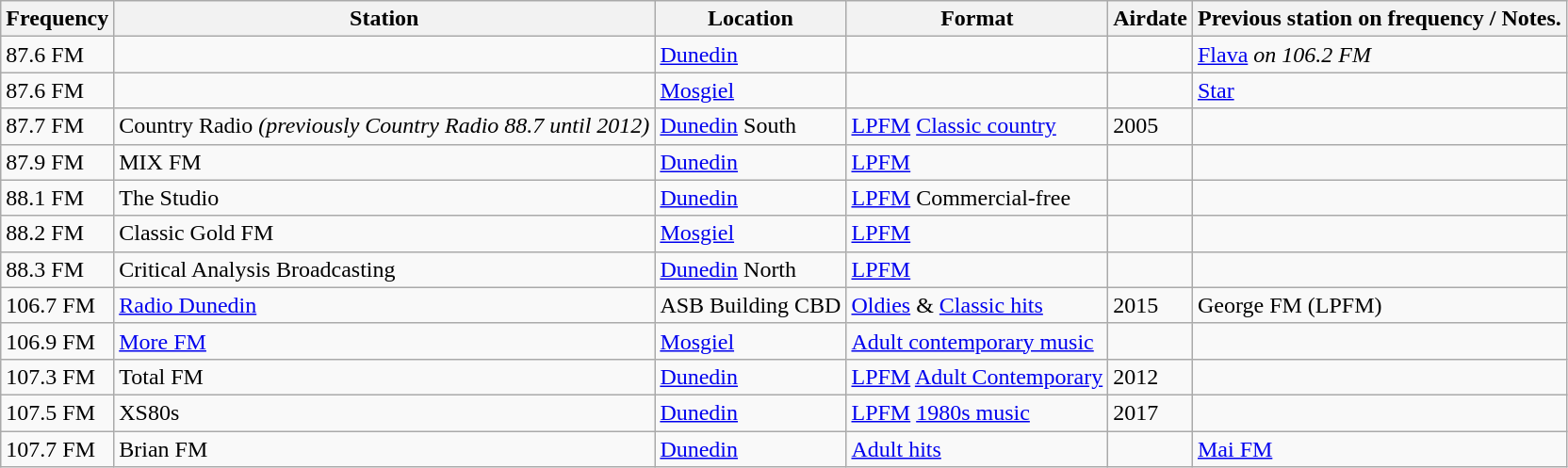<table class="wikitable sortable">
<tr>
<th>Frequency</th>
<th>Station</th>
<th>Location</th>
<th>Format</th>
<th>Airdate</th>
<th>Previous station on frequency / Notes.</th>
</tr>
<tr>
<td>87.6 FM</td>
<td></td>
<td><a href='#'>Dunedin</a></td>
<td></td>
<td></td>
<td><a href='#'>Flava</a> <em>on 106.2 FM</em></td>
</tr>
<tr>
<td>87.6 FM</td>
<td></td>
<td><a href='#'>Mosgiel</a></td>
<td></td>
<td></td>
<td><a href='#'>Star</a></td>
</tr>
<tr>
<td>87.7 FM</td>
<td>Country Radio <em>(previously Country Radio 88.7 until 2012)</em></td>
<td><a href='#'>Dunedin</a> South</td>
<td><a href='#'>LPFM</a> <a href='#'>Classic country</a></td>
<td>2005</td>
<td></td>
</tr>
<tr>
<td>87.9 FM</td>
<td>MIX FM</td>
<td><a href='#'>Dunedin</a></td>
<td><a href='#'>LPFM</a></td>
<td></td>
<td></td>
</tr>
<tr>
<td>88.1 FM</td>
<td>The Studio</td>
<td><a href='#'>Dunedin</a></td>
<td><a href='#'>LPFM</a>  Commercial-free</td>
<td></td>
<td></td>
</tr>
<tr>
<td>88.2 FM</td>
<td>Classic Gold FM</td>
<td><a href='#'>Mosgiel</a></td>
<td><a href='#'>LPFM</a></td>
<td></td>
<td></td>
</tr>
<tr>
<td>88.3 FM</td>
<td>Critical Analysis Broadcasting</td>
<td><a href='#'>Dunedin</a> North</td>
<td><a href='#'>LPFM</a></td>
<td></td>
<td></td>
</tr>
<tr>
<td>106.7 FM</td>
<td><a href='#'>Radio Dunedin</a></td>
<td>ASB Building CBD</td>
<td><a href='#'>Oldies</a> & <a href='#'>Classic hits</a></td>
<td>2015</td>
<td>George FM (LPFM)</td>
</tr>
<tr>
<td>106.9 FM</td>
<td><a href='#'>More FM</a></td>
<td><a href='#'>Mosgiel</a></td>
<td><a href='#'>Adult contemporary music</a></td>
<td></td>
<td></td>
</tr>
<tr>
<td>107.3 FM</td>
<td>Total FM</td>
<td><a href='#'>Dunedin</a></td>
<td><a href='#'>LPFM</a> <a href='#'>Adult Contemporary</a></td>
<td>2012</td>
<td></td>
</tr>
<tr>
<td>107.5 FM</td>
<td>XS80s</td>
<td><a href='#'>Dunedin</a></td>
<td><a href='#'>LPFM</a> <a href='#'>1980s music</a></td>
<td>2017</td>
<td></td>
</tr>
<tr>
<td>107.7 FM</td>
<td>Brian FM</td>
<td><a href='#'>Dunedin</a></td>
<td><a href='#'>Adult hits</a></td>
<td></td>
<td><a href='#'>Mai FM</a></td>
</tr>
</table>
